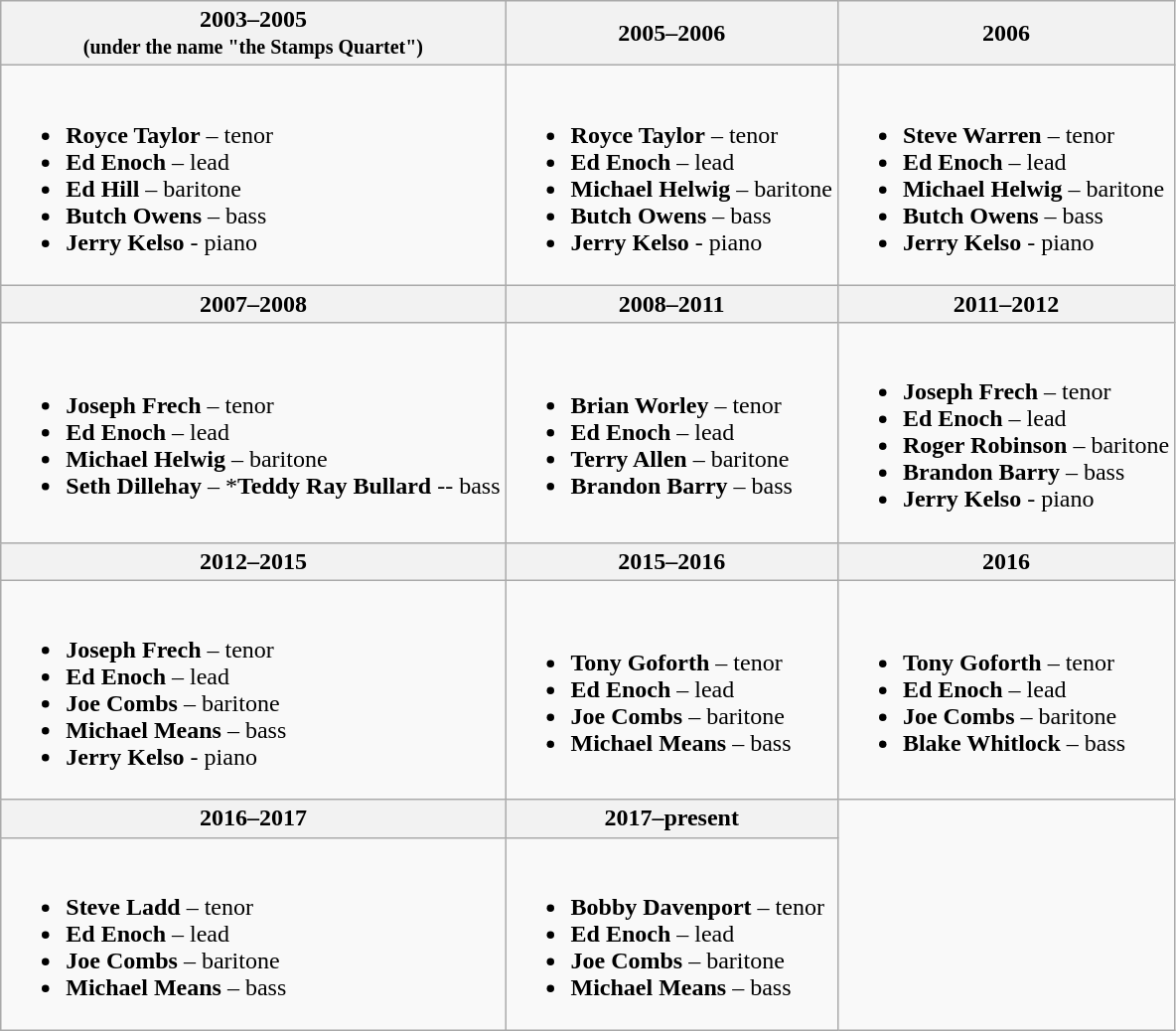<table class="wikitable">
<tr>
<th>2003–2005<br><small>(under the name "the Stamps Quartet")</small></th>
<th>2005–2006</th>
<th>2006</th>
</tr>
<tr>
<td><br><ul><li><strong>Royce Taylor</strong> – tenor</li><li><strong>Ed Enoch</strong> – lead</li><li><strong>Ed Hill</strong> – baritone</li><li><strong>Butch Owens</strong> – bass</li><li><strong>Jerry Kelso</strong> - piano</li></ul></td>
<td><br><ul><li><strong>Royce Taylor</strong> – tenor</li><li><strong>Ed Enoch</strong> – lead</li><li><strong>Michael Helwig</strong> – baritone</li><li><strong>Butch Owens</strong> – bass</li><li><strong>Jerry Kelso</strong> - piano</li></ul></td>
<td><br><ul><li><strong>Steve Warren</strong> – tenor</li><li><strong>Ed Enoch</strong> – lead</li><li><strong>Michael Helwig</strong> – baritone</li><li><strong>Butch Owens</strong> – bass</li><li><strong>Jerry Kelso</strong> - piano</li></ul></td>
</tr>
<tr>
<th>2007–2008</th>
<th>2008–2011</th>
<th>2011–2012</th>
</tr>
<tr>
<td><br><ul><li><strong>Joseph Frech</strong> – tenor</li><li><strong>Ed Enoch</strong> – lead</li><li><strong>Michael Helwig</strong> – baritone</li><li><strong>Seth Dillehay</strong> – *<strong>Teddy Ray Bullard</strong> -- bass</li></ul></td>
<td><br><ul><li><strong>Brian Worley</strong> – tenor</li><li><strong>Ed Enoch</strong> – lead</li><li><strong>Terry Allen</strong> – baritone</li><li><strong>Brandon Barry</strong> – bass</li></ul></td>
<td><br><ul><li><strong>Joseph Frech</strong> – tenor</li><li><strong>Ed Enoch</strong> – lead</li><li><strong>Roger Robinson</strong> – baritone</li><li><strong>Brandon Barry</strong> – bass</li><li><strong>Jerry Kelso</strong> - piano</li></ul></td>
</tr>
<tr>
<th>2012–2015</th>
<th>2015–2016</th>
<th>2016</th>
</tr>
<tr>
<td><br><ul><li><strong>Joseph Frech</strong> – tenor</li><li><strong>Ed Enoch</strong> – lead</li><li><strong>Joe Combs</strong> – baritone</li><li><strong>Michael Means</strong> – bass</li><li><strong>Jerry Kelso</strong> - piano</li></ul></td>
<td><br><ul><li><strong>Tony Goforth</strong> – tenor</li><li><strong>Ed Enoch</strong> – lead</li><li><strong>Joe Combs</strong> – baritone</li><li><strong>Michael Means</strong> – bass</li></ul></td>
<td><br><ul><li><strong>Tony Goforth</strong> – tenor</li><li><strong>Ed Enoch</strong> – lead</li><li><strong>Joe Combs</strong> – baritone</li><li><strong>Blake Whitlock</strong> – bass</li></ul></td>
</tr>
<tr>
<th>2016–2017</th>
<th>2017–present</th>
</tr>
<tr>
<td><br><ul><li><strong>Steve Ladd</strong> – tenor</li><li><strong>Ed Enoch</strong> – lead</li><li><strong>Joe Combs</strong> – baritone</li><li><strong>Michael Means</strong> – bass</li></ul></td>
<td><br><ul><li><strong>Bobby Davenport</strong> – tenor</li><li><strong>Ed Enoch</strong> – lead</li><li><strong>Joe Combs</strong> – baritone</li><li><strong>Michael Means</strong> – bass</li></ul></td>
</tr>
</table>
